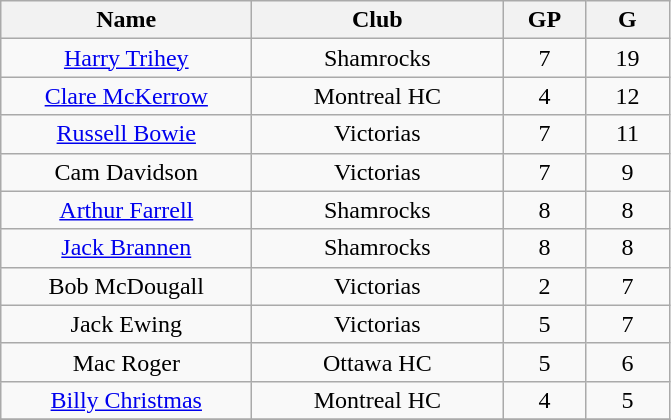<table class="wikitable" style="text-align:center;">
<tr>
<th style="width:10em">Name</th>
<th style="width:10em">Club</th>
<th style="width:3em">GP</th>
<th style="width:3em">G</th>
</tr>
<tr>
<td><a href='#'> Harry Trihey</a></td>
<td>Shamrocks</td>
<td>7</td>
<td>19</td>
</tr>
<tr>
<td><a href='#'> Clare McKerrow</a></td>
<td>Montreal HC</td>
<td>4</td>
<td>12</td>
</tr>
<tr>
<td><a href='#'> Russell Bowie</a></td>
<td>Victorias</td>
<td>7</td>
<td>11</td>
</tr>
<tr>
<td>Cam Davidson</td>
<td>Victorias</td>
<td>7</td>
<td>9</td>
</tr>
<tr>
<td><a href='#'> Arthur Farrell</a></td>
<td>Shamrocks</td>
<td>8</td>
<td>8</td>
</tr>
<tr>
<td><a href='#'> Jack Brannen</a></td>
<td>Shamrocks</td>
<td>8</td>
<td>8</td>
</tr>
<tr>
<td>Bob McDougall</td>
<td>Victorias</td>
<td>2</td>
<td>7</td>
</tr>
<tr>
<td>Jack Ewing</td>
<td>Victorias</td>
<td>5</td>
<td>7</td>
</tr>
<tr>
<td>Mac Roger</td>
<td>Ottawa HC</td>
<td>5</td>
<td>6</td>
</tr>
<tr>
<td><a href='#'> Billy Christmas</a></td>
<td>Montreal HC</td>
<td>4</td>
<td>5</td>
</tr>
<tr>
</tr>
</table>
